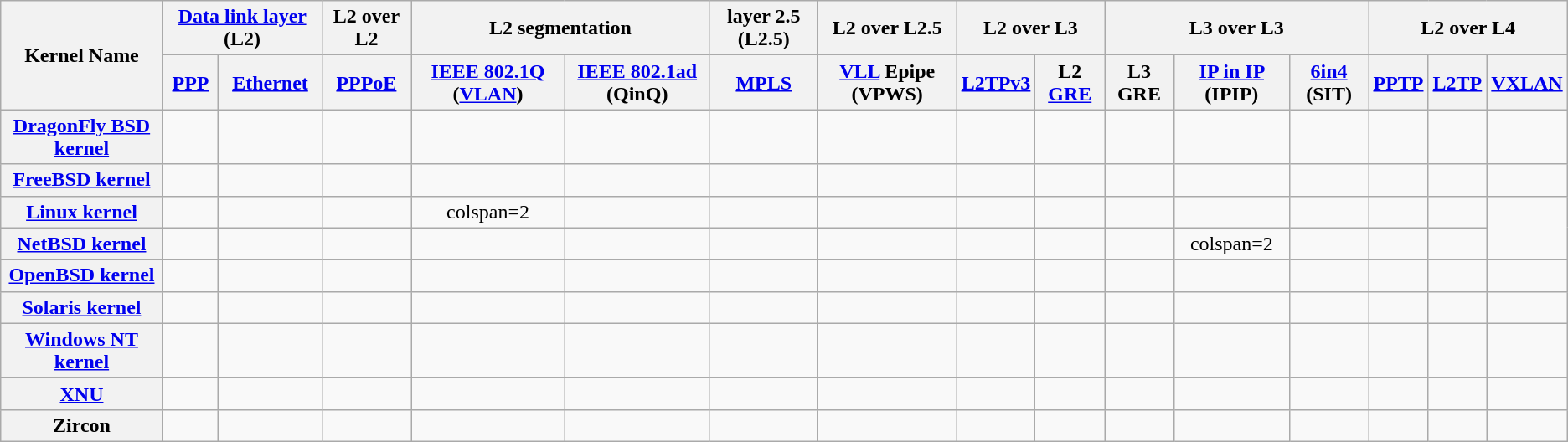<table class="sortable wikitable" style="text-align: center; width: auto">
<tr>
<th rowspan=2>Kernel Name</th>
<th colspan=2><a href='#'>Data link layer</a> (L2)</th>
<th>L2 over L2</th>
<th colspan=2>L2 segmentation</th>
<th>layer 2.5 (L2.5)</th>
<th colspan=1>L2 over L2.5</th>
<th colspan=2>L2 over L3</th>
<th colspan=3>L3 over L3</th>
<th colspan=3>L2 over L4</th>
</tr>
<tr>
<th><a href='#'>PPP</a></th>
<th><a href='#'>Ethernet</a></th>
<th><a href='#'>PPPoE</a></th>
<th><a href='#'>IEEE 802.1Q</a> (<a href='#'>VLAN</a>)</th>
<th><a href='#'>IEEE 802.1ad</a> (QinQ)</th>
<th><a href='#'>MPLS</a></th>
<th><a href='#'>VLL</a> Epipe (VPWS)</th>
<th><a href='#'>L2TPv3</a></th>
<th>L2 <a href='#'>GRE</a></th>
<th>L3 GRE</th>
<th><a href='#'>IP in IP</a> (IPIP)</th>
<th><a href='#'>6in4</a> (SIT)</th>
<th><a href='#'>PPTP</a></th>
<th><a href='#'>L2TP</a></th>
<th><a href='#'>VXLAN</a></th>
</tr>
<tr>
<th><a href='#'>DragonFly BSD kernel</a></th>
<td></td>
<td></td>
<td></td>
<td></td>
<td></td>
<td></td>
<td></td>
<td></td>
<td></td>
<td></td>
<td></td>
<td></td>
<td></td>
<td></td>
<td></td>
</tr>
<tr>
<th><a href='#'>FreeBSD kernel</a></th>
<td></td>
<td></td>
<td></td>
<td></td>
<td></td>
<td></td>
<td></td>
<td></td>
<td></td>
<td></td>
<td></td>
<td></td>
<td></td>
<td></td>
<td></td>
</tr>
<tr>
<th><a href='#'>Linux kernel</a></th>
<td></td>
<td></td>
<td></td>
<td>colspan=2 </td>
<td></td>
<td></td>
<td></td>
<td></td>
<td></td>
<td></td>
<td></td>
<td></td>
<td></td>
<td></td>
</tr>
<tr>
<th><a href='#'>NetBSD kernel</a></th>
<td></td>
<td></td>
<td></td>
<td></td>
<td></td>
<td></td>
<td></td>
<td></td>
<td></td>
<td></td>
<td>colspan=2 </td>
<td></td>
<td></td>
<td></td>
</tr>
<tr>
<th><a href='#'>OpenBSD kernel</a></th>
<td></td>
<td></td>
<td></td>
<td></td>
<td></td>
<td></td>
<td></td>
<td></td>
<td></td>
<td></td>
<td></td>
<td></td>
<td></td>
<td></td>
<td></td>
</tr>
<tr>
<th><a href='#'>Solaris kernel</a></th>
<td></td>
<td></td>
<td></td>
<td></td>
<td></td>
<td></td>
<td></td>
<td></td>
<td></td>
<td></td>
<td></td>
<td></td>
<td></td>
<td></td>
<td></td>
</tr>
<tr>
<th><a href='#'>Windows NT kernel</a></th>
<td></td>
<td></td>
<td></td>
<td></td>
<td></td>
<td></td>
<td></td>
<td></td>
<td></td>
<td></td>
<td></td>
<td></td>
<td></td>
<td></td>
<td></td>
</tr>
<tr>
<th><a href='#'>XNU</a></th>
<td></td>
<td></td>
<td></td>
<td></td>
<td></td>
<td></td>
<td></td>
<td></td>
<td></td>
<td></td>
<td></td>
<td></td>
<td></td>
<td></td>
<td></td>
</tr>
<tr>
<th>Zircon</th>
<td></td>
<td></td>
<td></td>
<td></td>
<td></td>
<td></td>
<td></td>
<td></td>
<td></td>
<td></td>
<td></td>
<td></td>
<td></td>
<td></td>
<td></td>
</tr>
</table>
